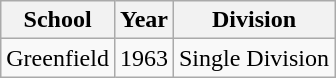<table class="wikitable">
<tr>
<th>School</th>
<th>Year</th>
<th>Division</th>
</tr>
<tr>
<td>Greenfield</td>
<td>1963</td>
<td>Single Division</td>
</tr>
</table>
